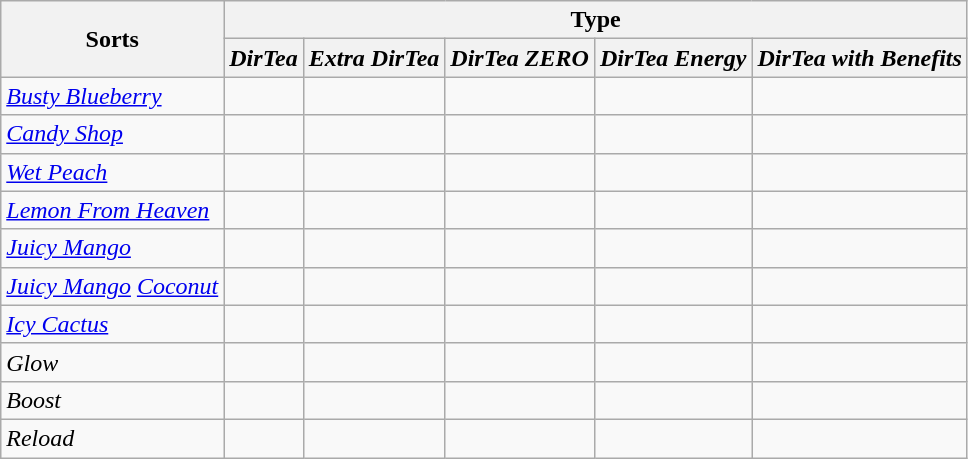<table class="wikitable">
<tr>
<th rowspan="2">Sorts</th>
<th colspan="5">Type</th>
</tr>
<tr>
<th><em>DirTea</em></th>
<th><em>Extra DirTea</em></th>
<th><em>DirTea ZERO</em></th>
<th><em>DirTea Energy</em></th>
<th><em>DirTea with Benefits</em></th>
</tr>
<tr>
<td><em><a href='#'>Busty Blueberry</a></em></td>
<td></td>
<td></td>
<td></td>
<td></td>
<td></td>
</tr>
<tr>
<td><em><a href='#'>Candy Shop</a></em></td>
<td></td>
<td></td>
<td></td>
<td></td>
<td></td>
</tr>
<tr>
<td><em><a href='#'>Wet Peach</a></em></td>
<td></td>
<td></td>
<td></td>
<td></td>
<td></td>
</tr>
<tr>
<td><em><a href='#'>Lemon From Heaven</a></em></td>
<td></td>
<td></td>
<td></td>
<td></td>
<td></td>
</tr>
<tr>
<td><em><a href='#'>Juicy Mango</a></em></td>
<td></td>
<td></td>
<td></td>
<td></td>
<td></td>
</tr>
<tr>
<td><em><a href='#'>Juicy Mango</a> <a href='#'>Coconut</a></em></td>
<td></td>
<td></td>
<td></td>
<td></td>
<td></td>
</tr>
<tr>
<td><em><a href='#'>Icy Cactus</a></em></td>
<td></td>
<td></td>
<td></td>
<td></td>
<td></td>
</tr>
<tr>
<td><em>Glow</em></td>
<td></td>
<td></td>
<td></td>
<td></td>
<td></td>
</tr>
<tr>
<td><em>Boost</em></td>
<td></td>
<td></td>
<td></td>
<td></td>
<td></td>
</tr>
<tr>
<td><em>Reload</em></td>
<td></td>
<td></td>
<td></td>
<td></td>
<td></td>
</tr>
</table>
